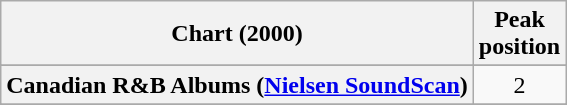<table class="wikitable sortable plainrowheaders" style="text-align:center">
<tr>
<th scope="col">Chart (2000)</th>
<th scope="col">Peak<br> position</th>
</tr>
<tr>
</tr>
<tr>
<th scope="row">Canadian R&B Albums (<a href='#'>Nielsen SoundScan</a>)</th>
<td style="text-align:center;">2</td>
</tr>
<tr>
</tr>
<tr>
</tr>
<tr>
</tr>
<tr>
</tr>
<tr>
</tr>
<tr>
</tr>
</table>
